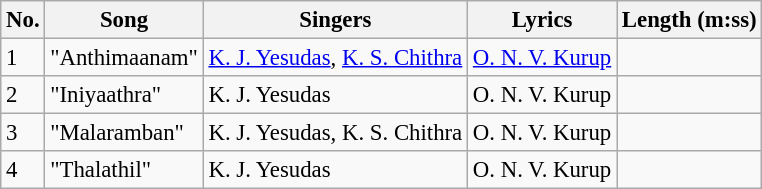<table class="wikitable" style="font-size:95%;">
<tr>
<th>No.</th>
<th>Song</th>
<th>Singers</th>
<th>Lyrics</th>
<th>Length (m:ss)</th>
</tr>
<tr>
<td>1</td>
<td>"Anthimaanam"</td>
<td><a href='#'>K. J. Yesudas</a>, <a href='#'>K. S. Chithra</a></td>
<td><a href='#'>O. N. V. Kurup</a></td>
<td></td>
</tr>
<tr>
<td>2</td>
<td>"Iniyaathra"</td>
<td>K. J. Yesudas</td>
<td>O. N. V. Kurup</td>
<td></td>
</tr>
<tr>
<td>3</td>
<td>"Malaramban"</td>
<td>K. J. Yesudas, K. S. Chithra</td>
<td>O. N. V. Kurup</td>
<td></td>
</tr>
<tr>
<td>4</td>
<td>"Thalathil"</td>
<td>K. J. Yesudas</td>
<td>O. N. V. Kurup</td>
<td></td>
</tr>
</table>
